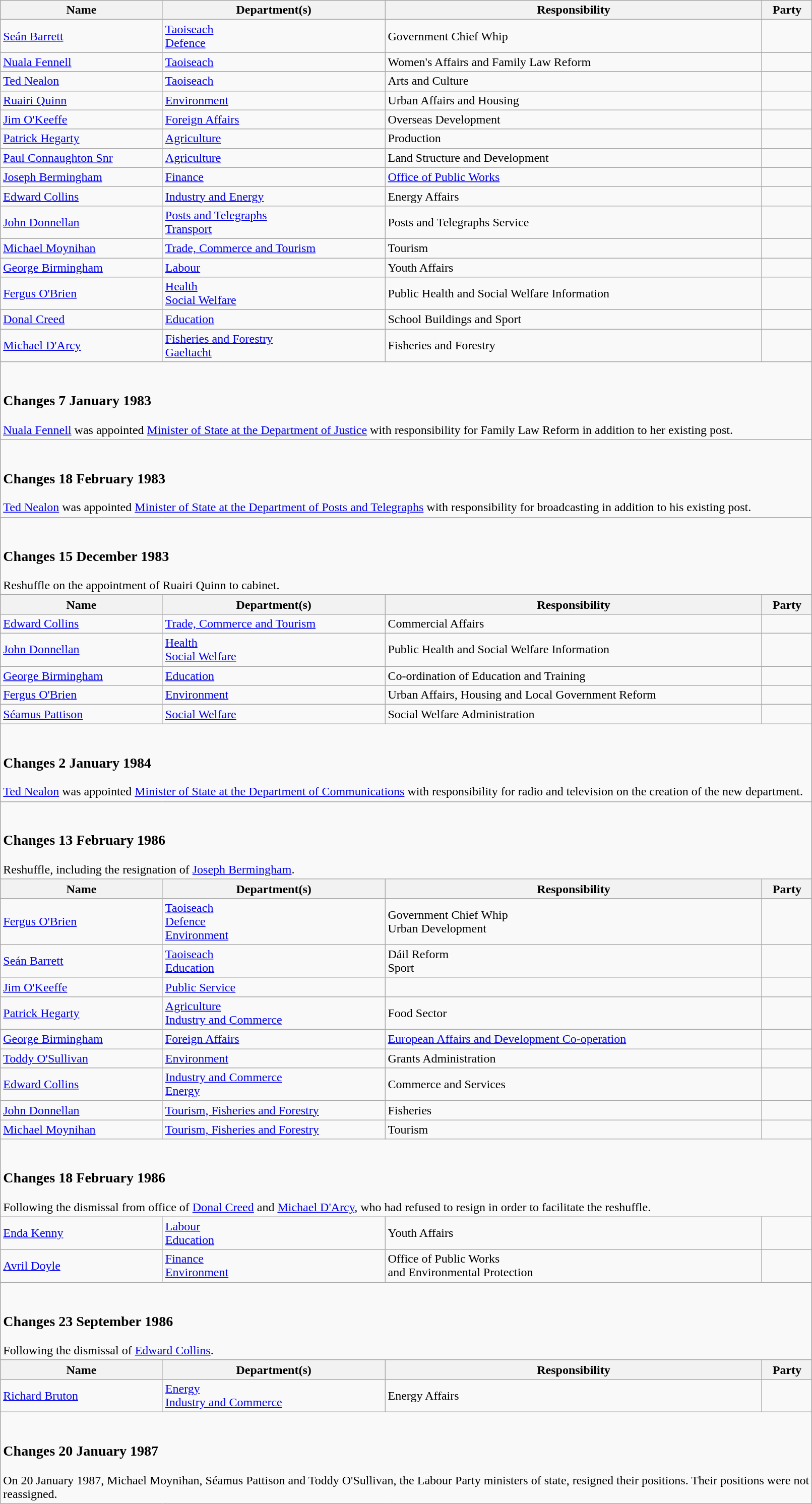<table class="wikitable" width=85%>
<tr>
<th>Name</th>
<th>Department(s)</th>
<th>Responsibility</th>
<th colspan=2>Party</th>
</tr>
<tr>
<td><a href='#'>Seán Barrett</a></td>
<td><a href='#'>Taoiseach</a><br><a href='#'>Defence</a></td>
<td>Government Chief Whip</td>
<td></td>
</tr>
<tr>
<td><a href='#'>Nuala Fennell</a></td>
<td><a href='#'>Taoiseach</a></td>
<td>Women's Affairs and Family Law Reform</td>
<td></td>
</tr>
<tr>
<td><a href='#'>Ted Nealon</a></td>
<td><a href='#'>Taoiseach</a></td>
<td>Arts and Culture</td>
<td></td>
</tr>
<tr>
<td><a href='#'>Ruairi Quinn</a></td>
<td><a href='#'>Environment</a></td>
<td>Urban Affairs and Housing</td>
<td></td>
</tr>
<tr>
<td><a href='#'>Jim O'Keeffe</a></td>
<td><a href='#'>Foreign Affairs</a></td>
<td>Overseas Development</td>
<td></td>
</tr>
<tr>
<td><a href='#'>Patrick Hegarty</a></td>
<td><a href='#'>Agriculture</a></td>
<td>Production</td>
<td></td>
</tr>
<tr>
<td><a href='#'>Paul Connaughton Snr</a></td>
<td><a href='#'>Agriculture</a></td>
<td>Land Structure and Development</td>
<td></td>
</tr>
<tr>
<td><a href='#'>Joseph Bermingham</a></td>
<td><a href='#'>Finance</a></td>
<td><a href='#'>Office of Public Works</a></td>
<td></td>
</tr>
<tr>
<td><a href='#'>Edward Collins</a></td>
<td><a href='#'>Industry and Energy</a></td>
<td>Energy Affairs</td>
<td></td>
</tr>
<tr>
<td><a href='#'>John Donnellan</a></td>
<td><a href='#'>Posts and Telegraphs</a><br><a href='#'>Transport</a></td>
<td>Posts and Telegraphs Service</td>
<td></td>
</tr>
<tr>
<td><a href='#'>Michael Moynihan</a></td>
<td><a href='#'>Trade, Commerce and Tourism</a></td>
<td>Tourism</td>
<td></td>
</tr>
<tr>
<td><a href='#'>George Birmingham</a></td>
<td><a href='#'>Labour</a></td>
<td>Youth Affairs</td>
<td></td>
</tr>
<tr>
<td><a href='#'>Fergus O'Brien</a></td>
<td><a href='#'>Health</a><br><a href='#'>Social Welfare</a></td>
<td>Public Health and Social Welfare Information</td>
<td></td>
</tr>
<tr>
<td><a href='#'>Donal Creed</a></td>
<td><a href='#'>Education</a></td>
<td>School Buildings and Sport</td>
<td></td>
</tr>
<tr>
<td><a href='#'>Michael D'Arcy</a></td>
<td><a href='#'>Fisheries and Forestry</a><br><a href='#'>Gaeltacht</a></td>
<td>Fisheries and Forestry</td>
<td></td>
</tr>
<tr>
<td colspan="5"><br><h3>Changes 7 January 1983</h3><a href='#'>Nuala Fennell</a> was appointed <a href='#'>Minister of State at the Department of Justice</a> with responsibility for Family Law Reform in addition to her existing post.</td>
</tr>
<tr>
<td colspan="5"><br><h3>Changes 18 February 1983</h3><a href='#'>Ted Nealon</a> was appointed <a href='#'>Minister of State at the Department of Posts and Telegraphs</a> with responsibility for broadcasting in addition to his existing post.</td>
</tr>
<tr>
<td colspan="5"><br><h3>Changes 15 December 1983</h3>Reshuffle on the appointment of Ruairi Quinn to cabinet.</td>
</tr>
<tr>
<th>Name</th>
<th>Department(s)</th>
<th>Responsibility</th>
<th colspan=2>Party</th>
</tr>
<tr>
<td><a href='#'>Edward Collins</a></td>
<td><a href='#'>Trade, Commerce and Tourism</a></td>
<td>Commercial Affairs</td>
<td></td>
</tr>
<tr>
<td><a href='#'>John Donnellan</a></td>
<td><a href='#'>Health</a><br><a href='#'>Social Welfare</a></td>
<td>Public Health and Social Welfare Information</td>
<td></td>
</tr>
<tr>
<td><a href='#'>George Birmingham</a></td>
<td><a href='#'>Education</a></td>
<td>Co-ordination of Education and Training</td>
<td></td>
</tr>
<tr>
<td><a href='#'>Fergus O'Brien</a></td>
<td><a href='#'>Environment</a></td>
<td>Urban Affairs, Housing and Local Government Reform</td>
<td></td>
</tr>
<tr>
<td><a href='#'>Séamus Pattison</a></td>
<td><a href='#'>Social Welfare</a></td>
<td>Social Welfare Administration</td>
<td></td>
</tr>
<tr>
<td colspan="5"><br><h3>Changes 2 January 1984</h3><a href='#'>Ted Nealon</a> was appointed <a href='#'>Minister of State at the Department of Communications</a> with responsibility for radio and television on the creation of the new department.</td>
</tr>
<tr>
<td colspan="5"><br><h3>Changes 13 February 1986</h3>Reshuffle, including the resignation of <a href='#'>Joseph Bermingham</a>.</td>
</tr>
<tr>
<th>Name</th>
<th>Department(s)</th>
<th>Responsibility</th>
<th colspan=2>Party</th>
</tr>
<tr>
<td><a href='#'>Fergus O'Brien</a></td>
<td><a href='#'>Taoiseach</a><br><a href='#'>Defence</a><br><a href='#'>Environment</a></td>
<td>Government Chief Whip<br>Urban Development</td>
<td></td>
</tr>
<tr>
<td><a href='#'>Seán Barrett</a></td>
<td><a href='#'>Taoiseach</a><br><a href='#'>Education</a></td>
<td>Dáil Reform<br>Sport</td>
<td></td>
</tr>
<tr>
<td><a href='#'>Jim O'Keeffe</a></td>
<td><a href='#'>Public Service</a></td>
<td></td>
<td></td>
</tr>
<tr>
<td><a href='#'>Patrick Hegarty</a></td>
<td><a href='#'>Agriculture</a><br><a href='#'>Industry and Commerce</a></td>
<td>Food Sector</td>
<td></td>
</tr>
<tr>
<td><a href='#'>George Birmingham</a></td>
<td><a href='#'>Foreign Affairs</a></td>
<td><a href='#'>European Affairs and Development Co-operation</a></td>
<td></td>
</tr>
<tr>
<td><a href='#'>Toddy O'Sullivan</a></td>
<td><a href='#'>Environment</a></td>
<td>Grants Administration</td>
<td></td>
</tr>
<tr>
<td><a href='#'>Edward Collins</a></td>
<td><a href='#'>Industry and Commerce</a><br><a href='#'>Energy</a></td>
<td>Commerce and Services</td>
<td></td>
</tr>
<tr>
<td><a href='#'>John Donnellan</a></td>
<td><a href='#'>Tourism, Fisheries and Forestry</a></td>
<td>Fisheries</td>
<td></td>
</tr>
<tr>
<td><a href='#'>Michael Moynihan</a></td>
<td><a href='#'>Tourism, Fisheries and Forestry</a></td>
<td>Tourism</td>
<td></td>
</tr>
<tr>
<td colspan="5"><br><h3>Changes 18 February 1986</h3>Following the dismissal from office of <a href='#'>Donal Creed</a> and <a href='#'>Michael D'Arcy</a>, who had refused to resign in order to facilitate the reshuffle.</td>
</tr>
<tr>
<td><a href='#'>Enda Kenny</a></td>
<td><a href='#'>Labour</a><br><a href='#'>Education</a></td>
<td>Youth Affairs</td>
<td></td>
</tr>
<tr>
<td><a href='#'>Avril Doyle</a></td>
<td><a href='#'>Finance</a><br><a href='#'>Environment</a></td>
<td>Office of Public Works<br>and Environmental Protection</td>
<td></td>
</tr>
<tr>
<td colspan="5"><br><h3>Changes 23 September 1986</h3>Following the dismissal of <a href='#'>Edward Collins</a>.</td>
</tr>
<tr>
<th>Name</th>
<th>Department(s)</th>
<th>Responsibility</th>
<th colspan=2>Party</th>
</tr>
<tr>
<td><a href='#'>Richard Bruton</a></td>
<td><a href='#'>Energy</a><br><a href='#'>Industry and Commerce</a></td>
<td>Energy Affairs</td>
<td></td>
</tr>
<tr>
<td colspan="5"><br><h3>Changes 20 January 1987</h3>On 20 January 1987, Michael Moynihan, Séamus Pattison and Toddy O'Sullivan, the Labour Party ministers of state, resigned their positions. Their positions were not reassigned.</td>
</tr>
</table>
